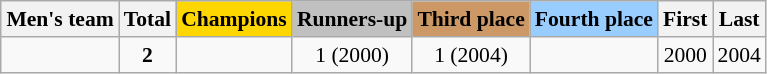<table class="wikitable" style="text-align: center; font-size: 90%; margin-left: 1em;">
<tr>
<th>Men's team</th>
<th>Total</th>
<th style="background-color: gold;">Champions</th>
<th style="background-color: silver;">Runners-up</th>
<th style="background-color: #cc9966;">Third place</th>
<th style="background-color: #9acdff;">Fourth place</th>
<th>First</th>
<th>Last</th>
</tr>
<tr>
<td style="text-align: left;"></td>
<td><strong>2</strong></td>
<td></td>
<td>1 (2000)</td>
<td>1 (2004)</td>
<td></td>
<td>2000</td>
<td>2004</td>
</tr>
</table>
